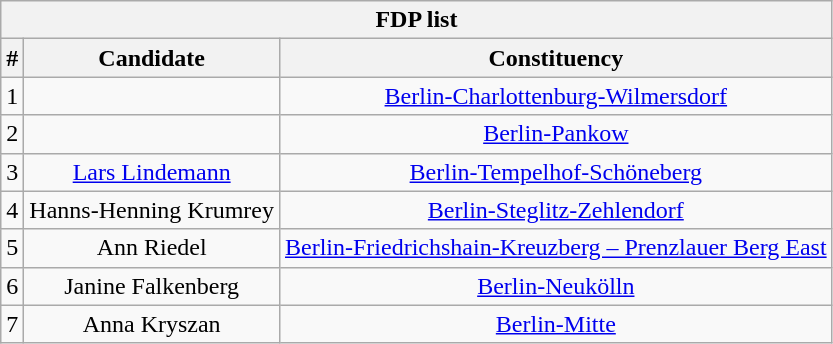<table class="wikitable mw-collapsible mw-collapsed" style="text-align:center">
<tr>
<th colspan=3>FDP list</th>
</tr>
<tr>
<th>#</th>
<th>Candidate</th>
<th>Constituency</th>
</tr>
<tr>
<td>1</td>
<td></td>
<td><a href='#'>Berlin-Charlottenburg-Wilmersdorf</a></td>
</tr>
<tr>
<td>2</td>
<td></td>
<td><a href='#'>Berlin-Pankow</a></td>
</tr>
<tr>
<td>3</td>
<td><a href='#'>Lars Lindemann</a></td>
<td><a href='#'>Berlin-Tempelhof-Schöneberg</a></td>
</tr>
<tr>
<td>4</td>
<td>Hanns-Henning Krumrey</td>
<td><a href='#'>Berlin-Steglitz-Zehlendorf</a></td>
</tr>
<tr>
<td>5</td>
<td>Ann Riedel</td>
<td><a href='#'>Berlin-Friedrichshain-Kreuzberg – Prenzlauer Berg East</a></td>
</tr>
<tr>
<td>6</td>
<td>Janine Falkenberg</td>
<td><a href='#'>Berlin-Neukölln</a></td>
</tr>
<tr>
<td>7</td>
<td>Anna Kryszan</td>
<td><a href='#'>Berlin-Mitte</a></td>
</tr>
</table>
